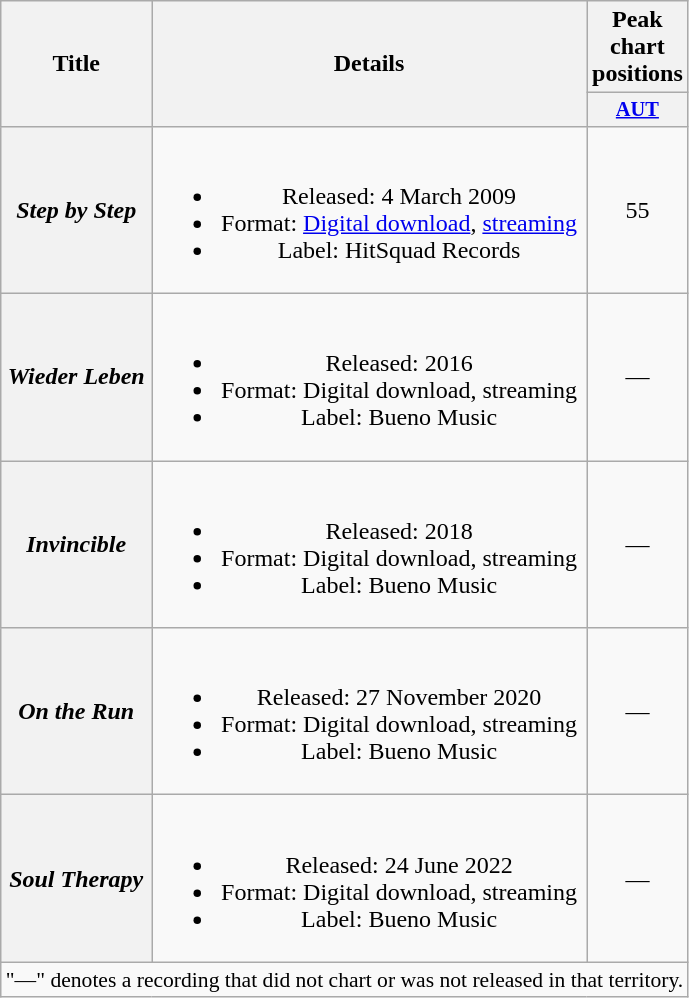<table class="wikitable plainrowheaders" style="text-align:center">
<tr>
<th scope="col" rowspan="2">Title</th>
<th scope="col" rowspan="2">Details</th>
<th scope="col" colspan="1">Peak chart positions</th>
</tr>
<tr>
<th scope="col" style="width:3em;font-size:85%;"><a href='#'>AUT</a><br></th>
</tr>
<tr>
<th scope="row"><em>Step by Step</em></th>
<td><br><ul><li>Released: 4 March 2009</li><li>Format: <a href='#'>Digital download</a>, <a href='#'>streaming</a></li><li>Label: HitSquad Records</li></ul></td>
<td>55</td>
</tr>
<tr>
<th scope="row"><em>Wieder Leben</em></th>
<td><br><ul><li>Released: 2016</li><li>Format: Digital download, streaming</li><li>Label: Bueno Music</li></ul></td>
<td>—</td>
</tr>
<tr>
<th scope="row"><em>Invincible</em></th>
<td><br><ul><li>Released: 2018</li><li>Format: Digital download, streaming</li><li>Label: Bueno Music</li></ul></td>
<td>—</td>
</tr>
<tr>
<th scope="row"><em>On the Run</em></th>
<td><br><ul><li>Released: 27 November 2020</li><li>Format: Digital download, streaming</li><li>Label: Bueno Music</li></ul></td>
<td>—</td>
</tr>
<tr>
<th scope="row"><em>Soul Therapy</em></th>
<td><br><ul><li>Released: 24 June 2022</li><li>Format: Digital download, streaming</li><li>Label: Bueno Music</li></ul></td>
<td>—</td>
</tr>
<tr>
<td colspan="14" style="font-size:90%">"—" denotes a recording that did not chart or was not released in that territory.</td>
</tr>
</table>
